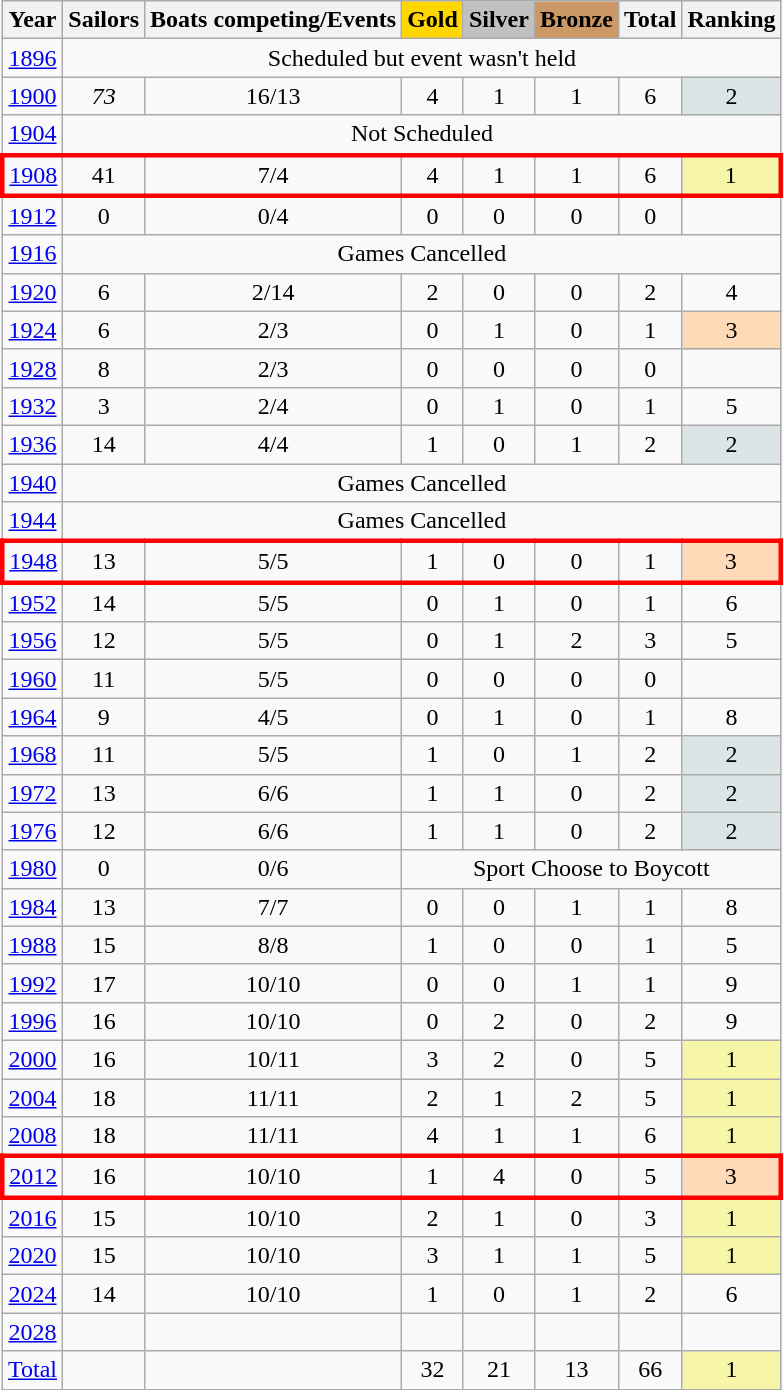<table class="wikitable sortable collapsible collapsed" style="text-align:center">
<tr>
<th>Year</th>
<th>Sailors</th>
<th>Boats competing/Events</th>
<th style="background-color:gold;">Gold</th>
<th style="background-color:silver;">Silver</th>
<th style="background-color:#c96;">Bronze</th>
<th>Total</th>
<th>Ranking</th>
</tr>
<tr>
<td><a href='#'>1896</a></td>
<td colspan=7>Scheduled but event wasn't held</td>
</tr>
<tr>
<td><a href='#'>1900</a></td>
<td><em>73</em></td>
<td>16/13</td>
<td>4</td>
<td>1</td>
<td>1</td>
<td>6</td>
<td style="background-color:#dce5e5">2</td>
</tr>
<tr>
<td><a href='#'>1904</a></td>
<td colspan=7>Not Scheduled</td>
</tr>
<tr style="text-align:center;border: 3px solid red">
<td><a href='#'>1908</a></td>
<td>41</td>
<td>7/4</td>
<td>4</td>
<td>1</td>
<td>1</td>
<td>6</td>
<td style="background-color:#F7F6A8">1</td>
</tr>
<tr>
<td><a href='#'>1912</a></td>
<td>0</td>
<td>0/4</td>
<td>0</td>
<td>0</td>
<td>0</td>
<td>0</td>
<td></td>
</tr>
<tr>
<td><a href='#'>1916</a></td>
<td colspan=7>Games Cancelled</td>
</tr>
<tr>
<td><a href='#'>1920</a></td>
<td>6</td>
<td>2/14</td>
<td>2</td>
<td>0</td>
<td>0</td>
<td>2</td>
<td>4</td>
</tr>
<tr>
<td><a href='#'>1924</a></td>
<td>6</td>
<td>2/3</td>
<td>0</td>
<td>1</td>
<td>0</td>
<td>1</td>
<td style="background-color:#ffdab9">3</td>
</tr>
<tr>
<td><a href='#'>1928</a></td>
<td>8</td>
<td>2/3</td>
<td>0</td>
<td>0</td>
<td>0</td>
<td>0</td>
<td></td>
</tr>
<tr>
<td><a href='#'>1932</a></td>
<td>3</td>
<td>2/4</td>
<td>0</td>
<td>1</td>
<td>0</td>
<td>1</td>
<td>5</td>
</tr>
<tr>
<td><a href='#'>1936</a></td>
<td>14</td>
<td>4/4</td>
<td>1</td>
<td>0</td>
<td>1</td>
<td>2</td>
<td style="background-color:#dce5e5">2</td>
</tr>
<tr>
<td><a href='#'>1940</a></td>
<td colspan=7>Games Cancelled</td>
</tr>
<tr>
<td><a href='#'>1944</a></td>
<td colspan=7>Games Cancelled</td>
</tr>
<tr style="text-align:center;border: 3px solid red">
<td><a href='#'>1948</a></td>
<td>13</td>
<td>5/5</td>
<td>1</td>
<td>0</td>
<td>0</td>
<td>1</td>
<td style="background-color:#ffdab9">3</td>
</tr>
<tr>
<td><a href='#'>1952</a></td>
<td>14</td>
<td>5/5</td>
<td>0</td>
<td>1</td>
<td>0</td>
<td>1</td>
<td>6</td>
</tr>
<tr>
<td><a href='#'>1956</a></td>
<td>12</td>
<td>5/5</td>
<td>0</td>
<td>1</td>
<td>2</td>
<td>3</td>
<td>5</td>
</tr>
<tr>
<td><a href='#'>1960</a></td>
<td>11</td>
<td>5/5</td>
<td>0</td>
<td>0</td>
<td>0</td>
<td>0</td>
<td></td>
</tr>
<tr>
<td><a href='#'>1964</a></td>
<td>9</td>
<td>4/5</td>
<td>0</td>
<td>1</td>
<td>0</td>
<td>1</td>
<td>8</td>
</tr>
<tr>
<td><a href='#'>1968</a></td>
<td>11</td>
<td>5/5</td>
<td>1</td>
<td>0</td>
<td>1</td>
<td>2</td>
<td style="background-color:#dce5e5">2</td>
</tr>
<tr>
<td><a href='#'>1972</a></td>
<td>13</td>
<td>6/6</td>
<td>1</td>
<td>1</td>
<td>0</td>
<td>2</td>
<td style="background-color:#dce5e5">2</td>
</tr>
<tr>
<td><a href='#'>1976</a></td>
<td>12</td>
<td>6/6</td>
<td>1</td>
<td>1</td>
<td>0</td>
<td>2</td>
<td style="background-color:#dce5e5">2</td>
</tr>
<tr>
<td><a href='#'>1980</a></td>
<td>0</td>
<td>0/6</td>
<td colspan=5>Sport Choose to Boycott</td>
</tr>
<tr>
<td><a href='#'>1984</a></td>
<td>13</td>
<td>7/7</td>
<td>0</td>
<td>0</td>
<td>1</td>
<td>1</td>
<td>8</td>
</tr>
<tr>
<td><a href='#'>1988</a></td>
<td>15</td>
<td>8/8</td>
<td>1</td>
<td>0</td>
<td>0</td>
<td>1</td>
<td>5</td>
</tr>
<tr>
<td><a href='#'>1992</a></td>
<td>17</td>
<td>10/10</td>
<td>0</td>
<td>0</td>
<td>1</td>
<td>1</td>
<td>9</td>
</tr>
<tr>
<td><a href='#'>1996</a></td>
<td>16</td>
<td>10/10</td>
<td>0</td>
<td>2</td>
<td>0</td>
<td>2</td>
<td>9</td>
</tr>
<tr>
<td><a href='#'>2000</a></td>
<td>16</td>
<td>10/11</td>
<td>3</td>
<td>2</td>
<td>0</td>
<td>5</td>
<td style="background-color:#F7F6A8">1</td>
</tr>
<tr>
<td><a href='#'>2004</a></td>
<td>18</td>
<td>11/11</td>
<td>2</td>
<td>1</td>
<td>2</td>
<td>5</td>
<td style="background-color:#F7F6A8">1</td>
</tr>
<tr>
<td><a href='#'>2008</a></td>
<td>18</td>
<td>11/11</td>
<td>4</td>
<td>1</td>
<td>1</td>
<td>6</td>
<td style="background-color:#F7F6A8">1</td>
</tr>
<tr style="text-align:center;border: 3px solid red">
<td><a href='#'>2012</a></td>
<td>16</td>
<td>10/10</td>
<td>1</td>
<td>4</td>
<td>0</td>
<td>5</td>
<td style="background-color:#ffdab9">3</td>
</tr>
<tr>
<td><a href='#'>2016</a></td>
<td>15</td>
<td>10/10</td>
<td>2</td>
<td>1</td>
<td>0</td>
<td>3</td>
<td style="background-color:#F7F6A8">1</td>
</tr>
<tr>
<td><a href='#'>2020</a></td>
<td>15</td>
<td>10/10</td>
<td>3</td>
<td>1</td>
<td>1</td>
<td>5</td>
<td style="background-color:#F7F6A8">1</td>
</tr>
<tr>
<td><a href='#'>2024</a></td>
<td>14</td>
<td>10/10</td>
<td>1</td>
<td>0</td>
<td>1</td>
<td>2</td>
<td>6</td>
</tr>
<tr>
<td><a href='#'>2028</a></td>
<td></td>
<td></td>
<td></td>
<td></td>
<td></td>
<td></td>
<td></td>
</tr>
<tr>
<td><a href='#'>Total</a></td>
<td></td>
<td></td>
<td>32</td>
<td>21</td>
<td>13</td>
<td>66</td>
<td style="background-color:#F7F6A8">1</td>
</tr>
</table>
